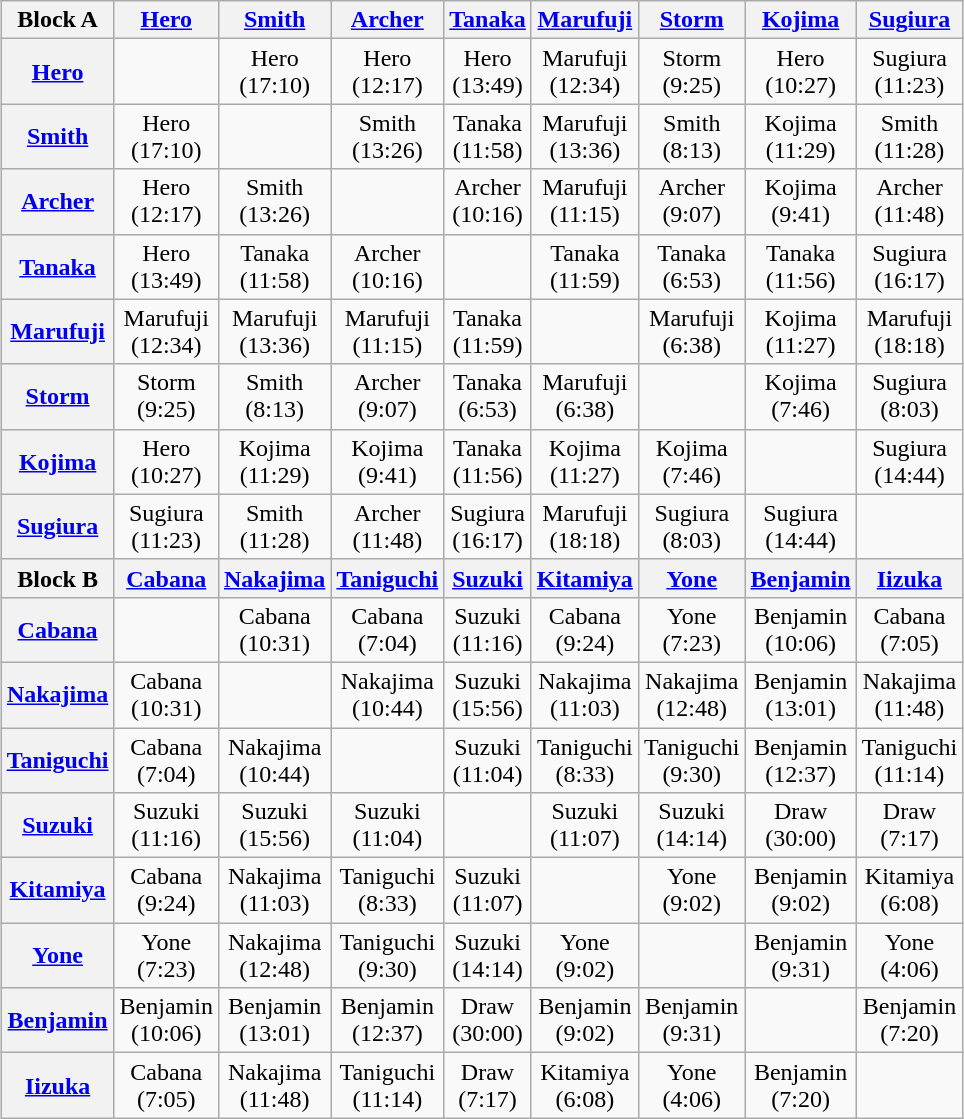<table class="wikitable" style="margin: 1em auto 1em auto;text-align:center">
<tr>
<th>Block A</th>
<th><a href='#'>Hero</a></th>
<th><a href='#'>Smith</a></th>
<th><a href='#'>Archer</a></th>
<th><a href='#'>Tanaka</a></th>
<th><a href='#'>Marufuji</a></th>
<th><a href='#'>Storm</a></th>
<th><a href='#'>Kojima</a></th>
<th><a href='#'>Sugiura</a></th>
</tr>
<tr>
<th><a href='#'>Hero</a></th>
<td></td>
<td>Hero<br>(17:10)</td>
<td>Hero<br>(12:17)</td>
<td>Hero<br>(13:49)</td>
<td>Marufuji<br>(12:34)</td>
<td>Storm<br>(9:25)</td>
<td>Hero<br>(10:27)</td>
<td>Sugiura<br>(11:23)</td>
</tr>
<tr>
<th><a href='#'>Smith</a></th>
<td>Hero<br>(17:10)</td>
<td></td>
<td>Smith<br>(13:26)</td>
<td>Tanaka<br>(11:58)</td>
<td>Marufuji<br>(13:36)</td>
<td>Smith<br>(8:13)</td>
<td>Kojima<br>(11:29)</td>
<td>Smith<br>(11:28)</td>
</tr>
<tr>
<th><a href='#'>Archer</a></th>
<td>Hero<br>(12:17)</td>
<td>Smith<br>(13:26)</td>
<td></td>
<td>Archer<br>(10:16)</td>
<td>Marufuji<br>(11:15)</td>
<td>Archer<br>(9:07)</td>
<td>Kojima<br>(9:41)</td>
<td>Archer<br>(11:48)</td>
</tr>
<tr>
<th><a href='#'>Tanaka</a></th>
<td>Hero<br>(13:49)</td>
<td>Tanaka<br>(11:58)</td>
<td>Archer<br>(10:16)</td>
<td></td>
<td>Tanaka<br>(11:59)</td>
<td>Tanaka<br>(6:53)</td>
<td>Tanaka<br>(11:56)</td>
<td>Sugiura<br>(16:17)</td>
</tr>
<tr>
<th><a href='#'>Marufuji</a></th>
<td>Marufuji<br>(12:34)</td>
<td>Marufuji<br>(13:36)</td>
<td>Marufuji<br>(11:15)</td>
<td>Tanaka<br>(11:59)</td>
<td></td>
<td>Marufuji<br>(6:38)</td>
<td>Kojima<br>(11:27)</td>
<td>Marufuji<br>(18:18)</td>
</tr>
<tr>
<th><a href='#'>Storm</a></th>
<td>Storm<br>(9:25)</td>
<td>Smith<br>(8:13)</td>
<td>Archer<br>(9:07)</td>
<td>Tanaka<br>(6:53)</td>
<td>Marufuji<br>(6:38)</td>
<td></td>
<td>Kojima<br>(7:46)</td>
<td>Sugiura<br>(8:03)</td>
</tr>
<tr>
<th><a href='#'>Kojima</a></th>
<td>Hero<br>(10:27)</td>
<td>Kojima<br>(11:29)</td>
<td>Kojima<br>(9:41)</td>
<td>Tanaka<br>(11:56)</td>
<td>Kojima<br>(11:27)</td>
<td>Kojima<br>(7:46)</td>
<td></td>
<td>Sugiura<br>(14:44)</td>
</tr>
<tr>
<th><a href='#'>Sugiura</a></th>
<td>Sugiura<br>(11:23)</td>
<td>Smith<br>(11:28)</td>
<td>Archer<br>(11:48)</td>
<td>Sugiura<br>(16:17)</td>
<td>Marufuji<br>(18:18)</td>
<td>Sugiura<br>(8:03)</td>
<td>Sugiura<br>(14:44)</td>
<td></td>
</tr>
<tr>
<th>Block B</th>
<th><a href='#'>Cabana</a></th>
<th><a href='#'>Nakajima</a></th>
<th><a href='#'>Taniguchi</a></th>
<th><a href='#'>Suzuki</a></th>
<th><a href='#'>Kitamiya</a></th>
<th><a href='#'>Yone</a></th>
<th><a href='#'>Benjamin</a></th>
<th><a href='#'>Iizuka</a></th>
</tr>
<tr>
<th><a href='#'>Cabana</a></th>
<td></td>
<td>Cabana<br>(10:31)</td>
<td>Cabana<br>(7:04)</td>
<td>Suzuki<br>(11:16)</td>
<td>Cabana<br>(9:24)</td>
<td>Yone<br>(7:23)</td>
<td>Benjamin<br>(10:06)</td>
<td>Cabana<br>(7:05)</td>
</tr>
<tr>
<th><a href='#'>Nakajima</a></th>
<td>Cabana<br>(10:31)</td>
<td></td>
<td>Nakajima<br>(10:44)</td>
<td>Suzuki<br>(15:56)</td>
<td>Nakajima<br>(11:03)</td>
<td>Nakajima<br>(12:48)</td>
<td>Benjamin<br>(13:01)</td>
<td>Nakajima<br>(11:48)</td>
</tr>
<tr>
<th><a href='#'>Taniguchi</a></th>
<td>Cabana<br>(7:04)</td>
<td>Nakajima<br>(10:44)</td>
<td></td>
<td>Suzuki<br>(11:04)</td>
<td>Taniguchi<br>(8:33)</td>
<td>Taniguchi<br>(9:30)</td>
<td>Benjamin<br>(12:37)</td>
<td>Taniguchi<br>(11:14)</td>
</tr>
<tr>
<th><a href='#'>Suzuki</a></th>
<td>Suzuki<br>(11:16)</td>
<td>Suzuki<br>(15:56)</td>
<td>Suzuki<br>(11:04)</td>
<td></td>
<td>Suzuki<br>(11:07)</td>
<td>Suzuki<br>(14:14)</td>
<td>Draw<br>(30:00)</td>
<td>Draw<br>(7:17)</td>
</tr>
<tr>
<th><a href='#'>Kitamiya</a></th>
<td>Cabana<br>(9:24)</td>
<td>Nakajima<br>(11:03)</td>
<td>Taniguchi<br>(8:33)</td>
<td>Suzuki<br>(11:07)</td>
<td></td>
<td>Yone<br>(9:02)</td>
<td>Benjamin<br>(9:02)</td>
<td>Kitamiya<br>(6:08)</td>
</tr>
<tr>
<th><a href='#'>Yone</a></th>
<td>Yone<br>(7:23)</td>
<td>Nakajima<br>(12:48)</td>
<td>Taniguchi<br>(9:30)</td>
<td>Suzuki<br>(14:14)</td>
<td>Yone<br>(9:02)</td>
<td></td>
<td>Benjamin<br>(9:31)</td>
<td>Yone<br>(4:06)</td>
</tr>
<tr>
<th><a href='#'>Benjamin</a></th>
<td>Benjamin<br>(10:06)</td>
<td>Benjamin<br>(13:01)</td>
<td>Benjamin<br>(12:37)</td>
<td>Draw<br>(30:00)</td>
<td>Benjamin<br>(9:02)</td>
<td>Benjamin<br>(9:31)</td>
<td></td>
<td>Benjamin<br>(7:20)</td>
</tr>
<tr>
<th><a href='#'>Iizuka</a></th>
<td>Cabana<br>(7:05)</td>
<td>Nakajima<br>(11:48)</td>
<td>Taniguchi<br>(11:14)</td>
<td>Draw<br>(7:17)</td>
<td>Kitamiya<br>(6:08)</td>
<td>Yone<br>(4:06)</td>
<td>Benjamin<br>(7:20)</td>
<td></td>
</tr>
</table>
